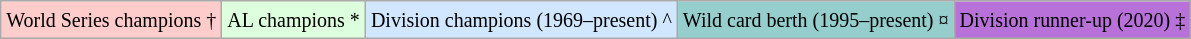<table class="wikitable" border="1">
<tr>
<td bgcolor="#ffcccc"><small>World Series champions †</small></td>
<td bgcolor="#ddffdd"><small>AL champions *</small></td>
<td bgcolor="#D0E7FF"><small>Division champions (1969–present) ^</small></td>
<td bgcolor="#96CDCD"><small>Wild card berth (1995–present) ¤</small></td>
<td bgcolor="#B871D9"><small>Division runner-up (2020) ‡</small></td>
</tr>
</table>
